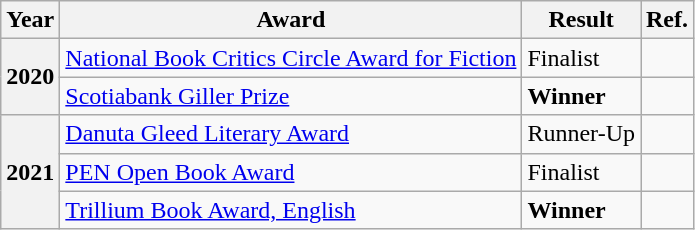<table class="wikitable sortable">
<tr>
<th>Year</th>
<th>Award</th>
<th>Result</th>
<th>Ref.</th>
</tr>
<tr>
<th rowspan="2">2020</th>
<td><a href='#'>National Book Critics Circle Award for Fiction</a></td>
<td>Finalist</td>
<td></td>
</tr>
<tr>
<td><a href='#'>Scotiabank Giller Prize</a></td>
<td><strong>Winner</strong></td>
<td></td>
</tr>
<tr>
<th rowspan="3">2021</th>
<td><a href='#'>Danuta Gleed Literary Award</a></td>
<td>Runner-Up</td>
<td></td>
</tr>
<tr>
<td><a href='#'>PEN Open Book Award</a></td>
<td>Finalist</td>
<td></td>
</tr>
<tr>
<td><a href='#'>Trillium Book Award, English</a></td>
<td><strong>Winner</strong></td>
<td></td>
</tr>
</table>
